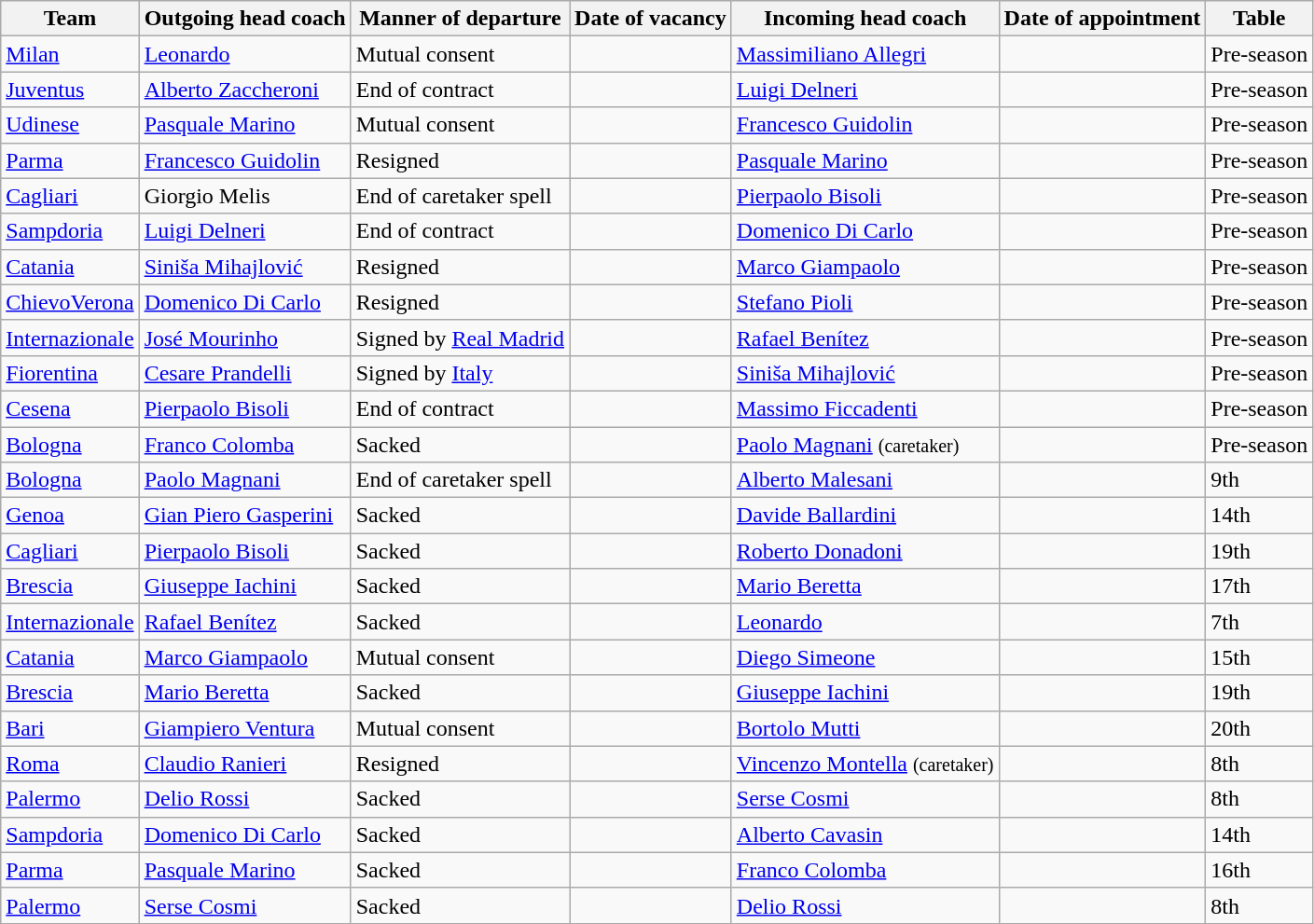<table class="wikitable sortable">
<tr>
<th>Team<br></th>
<th>Outgoing head coach<br></th>
<th>Manner of departure<br></th>
<th>Date of vacancy<br></th>
<th>Incoming head coach<br></th>
<th>Date of appointment<br></th>
<th>Table</th>
</tr>
<tr>
<td><a href='#'>Milan</a></td>
<td> <a href='#'>Leonardo</a></td>
<td>Mutual consent</td>
<td></td>
<td> <a href='#'>Massimiliano Allegri</a></td>
<td></td>
<td>Pre-season</td>
</tr>
<tr>
<td><a href='#'>Juventus</a></td>
<td> <a href='#'>Alberto Zaccheroni</a></td>
<td>End of contract</td>
<td></td>
<td> <a href='#'>Luigi Delneri</a></td>
<td></td>
<td>Pre-season</td>
</tr>
<tr>
<td><a href='#'>Udinese</a></td>
<td> <a href='#'>Pasquale Marino</a></td>
<td>Mutual consent</td>
<td></td>
<td> <a href='#'>Francesco Guidolin</a></td>
<td></td>
<td>Pre-season</td>
</tr>
<tr>
<td><a href='#'>Parma</a></td>
<td> <a href='#'>Francesco Guidolin</a></td>
<td>Resigned</td>
<td></td>
<td> <a href='#'>Pasquale Marino</a></td>
<td></td>
<td>Pre-season</td>
</tr>
<tr>
<td><a href='#'>Cagliari</a></td>
<td> Giorgio Melis</td>
<td>End of caretaker spell</td>
<td></td>
<td> <a href='#'>Pierpaolo Bisoli</a></td>
<td></td>
<td>Pre-season</td>
</tr>
<tr>
<td><a href='#'>Sampdoria</a></td>
<td> <a href='#'>Luigi Delneri</a></td>
<td>End of contract</td>
<td></td>
<td> <a href='#'>Domenico Di Carlo</a></td>
<td></td>
<td>Pre-season</td>
</tr>
<tr>
<td><a href='#'>Catania</a></td>
<td> <a href='#'>Siniša Mihajlović</a></td>
<td>Resigned</td>
<td></td>
<td> <a href='#'>Marco Giampaolo</a></td>
<td></td>
<td>Pre-season</td>
</tr>
<tr>
<td><a href='#'>ChievoVerona</a></td>
<td> <a href='#'>Domenico Di Carlo</a></td>
<td>Resigned</td>
<td></td>
<td> <a href='#'>Stefano Pioli</a></td>
<td></td>
<td>Pre-season</td>
</tr>
<tr>
<td><a href='#'>Internazionale</a></td>
<td> <a href='#'>José Mourinho</a></td>
<td>Signed by <a href='#'>Real Madrid</a></td>
<td></td>
<td> <a href='#'>Rafael Benítez</a></td>
<td></td>
<td>Pre-season</td>
</tr>
<tr>
<td><a href='#'>Fiorentina</a></td>
<td> <a href='#'>Cesare Prandelli</a></td>
<td>Signed by <a href='#'>Italy</a></td>
<td></td>
<td> <a href='#'>Siniša Mihajlović</a></td>
<td></td>
<td>Pre-season</td>
</tr>
<tr>
<td><a href='#'>Cesena</a></td>
<td> <a href='#'>Pierpaolo Bisoli</a></td>
<td>End of contract</td>
<td></td>
<td> <a href='#'>Massimo Ficcadenti</a></td>
<td></td>
<td>Pre-season</td>
</tr>
<tr>
<td><a href='#'>Bologna</a></td>
<td> <a href='#'>Franco Colomba</a></td>
<td>Sacked</td>
<td></td>
<td> <a href='#'>Paolo Magnani</a> <small>(caretaker)</small></td>
<td></td>
<td>Pre-season</td>
</tr>
<tr>
<td><a href='#'>Bologna</a></td>
<td> <a href='#'>Paolo Magnani</a></td>
<td>End of caretaker spell</td>
<td></td>
<td> <a href='#'>Alberto Malesani</a></td>
<td></td>
<td>9th</td>
</tr>
<tr>
<td><a href='#'>Genoa</a></td>
<td> <a href='#'>Gian Piero Gasperini</a></td>
<td>Sacked</td>
<td></td>
<td> <a href='#'>Davide Ballardini</a></td>
<td></td>
<td>14th</td>
</tr>
<tr>
<td><a href='#'>Cagliari</a></td>
<td> <a href='#'>Pierpaolo Bisoli</a></td>
<td>Sacked</td>
<td></td>
<td> <a href='#'>Roberto Donadoni</a></td>
<td></td>
<td>19th</td>
</tr>
<tr>
<td><a href='#'>Brescia</a></td>
<td> <a href='#'>Giuseppe Iachini</a></td>
<td>Sacked</td>
<td></td>
<td> <a href='#'>Mario Beretta</a></td>
<td></td>
<td>17th</td>
</tr>
<tr>
<td><a href='#'>Internazionale</a></td>
<td> <a href='#'>Rafael Benítez</a></td>
<td>Sacked</td>
<td></td>
<td> <a href='#'>Leonardo</a></td>
<td></td>
<td>7th</td>
</tr>
<tr>
<td><a href='#'>Catania</a></td>
<td> <a href='#'>Marco Giampaolo</a></td>
<td>Mutual consent</td>
<td></td>
<td> <a href='#'>Diego Simeone</a></td>
<td></td>
<td>15th</td>
</tr>
<tr>
<td><a href='#'>Brescia</a></td>
<td> <a href='#'>Mario Beretta</a></td>
<td>Sacked</td>
<td></td>
<td> <a href='#'>Giuseppe Iachini</a></td>
<td></td>
<td>19th</td>
</tr>
<tr>
<td><a href='#'>Bari</a></td>
<td> <a href='#'>Giampiero Ventura</a></td>
<td>Mutual consent</td>
<td></td>
<td> <a href='#'>Bortolo Mutti</a></td>
<td></td>
<td>20th</td>
</tr>
<tr>
<td><a href='#'>Roma</a></td>
<td> <a href='#'>Claudio Ranieri</a></td>
<td>Resigned</td>
<td></td>
<td> <a href='#'>Vincenzo Montella</a> <small>(caretaker)</small></td>
<td></td>
<td>8th</td>
</tr>
<tr>
<td><a href='#'>Palermo</a></td>
<td> <a href='#'>Delio Rossi</a></td>
<td>Sacked</td>
<td></td>
<td> <a href='#'>Serse Cosmi</a></td>
<td></td>
<td>8th</td>
</tr>
<tr>
<td><a href='#'>Sampdoria</a></td>
<td> <a href='#'>Domenico Di Carlo</a></td>
<td>Sacked</td>
<td></td>
<td> <a href='#'>Alberto Cavasin</a></td>
<td></td>
<td>14th</td>
</tr>
<tr>
<td><a href='#'>Parma</a></td>
<td> <a href='#'>Pasquale Marino</a></td>
<td>Sacked</td>
<td></td>
<td> <a href='#'>Franco Colomba</a></td>
<td></td>
<td>16th</td>
</tr>
<tr>
<td><a href='#'>Palermo</a></td>
<td> <a href='#'>Serse Cosmi</a></td>
<td>Sacked</td>
<td></td>
<td> <a href='#'>Delio Rossi</a></td>
<td></td>
<td>8th</td>
</tr>
</table>
